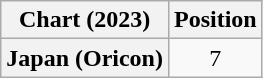<table class="wikitable plainrowheaders" style="text-align:center">
<tr>
<th scope="col">Chart (2023)</th>
<th scope="col">Position</th>
</tr>
<tr>
<th scope="row">Japan (Oricon)</th>
<td>7</td>
</tr>
</table>
